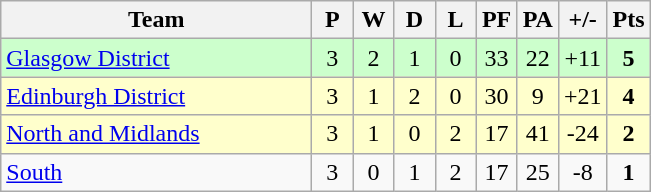<table class="wikitable" style="text-align: center;">
<tr>
<th width="200">Team</th>
<th width="20">P</th>
<th width="20">W</th>
<th width="20">D</th>
<th width="20">L</th>
<th width="20">PF</th>
<th width="20">PA</th>
<th width="25">+/-</th>
<th width="20">Pts</th>
</tr>
<tr bgcolor="#ccffcc">
<td align="left"><a href='#'>Glasgow District</a></td>
<td>3</td>
<td>2</td>
<td>1</td>
<td>0</td>
<td>33</td>
<td>22</td>
<td>+11</td>
<td><strong>5</strong></td>
</tr>
<tr bgcolor="#ffffcc">
<td align="left"><a href='#'>Edinburgh District</a></td>
<td>3</td>
<td>1</td>
<td>2</td>
<td>0</td>
<td>30</td>
<td>9</td>
<td>+21</td>
<td><strong>4</strong></td>
</tr>
<tr bgcolor="#ffffcc">
<td align="left"><a href='#'>North and Midlands</a></td>
<td>3</td>
<td>1</td>
<td>0</td>
<td>2</td>
<td>17</td>
<td>41</td>
<td>-24</td>
<td><strong>2</strong></td>
</tr>
<tr>
<td align="left"><a href='#'>South</a></td>
<td>3</td>
<td>0</td>
<td>1</td>
<td>2</td>
<td>17</td>
<td>25</td>
<td>-8</td>
<td><strong>1</strong></td>
</tr>
</table>
